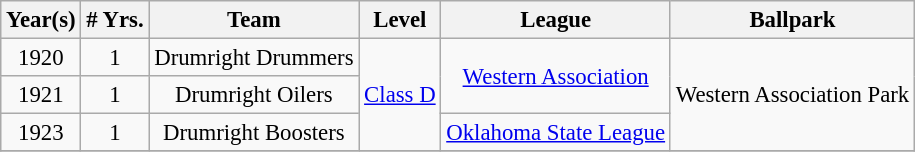<table class="wikitable" style="text-align:center; font-size: 95%;">
<tr>
<th>Year(s)</th>
<th># Yrs.</th>
<th>Team</th>
<th>Level</th>
<th>League</th>
<th>Ballpark</th>
</tr>
<tr>
<td>1920</td>
<td>1</td>
<td>Drumright Drummers</td>
<td rowspan=3><a href='#'>Class D</a></td>
<td rowspan=2><a href='#'>Western Association</a></td>
<td rowspan=3>Western Association Park</td>
</tr>
<tr>
<td>1921</td>
<td>1</td>
<td>Drumright Oilers</td>
</tr>
<tr>
<td>1923</td>
<td>1</td>
<td>Drumright Boosters</td>
<td><a href='#'>Oklahoma State League</a></td>
</tr>
<tr>
</tr>
</table>
